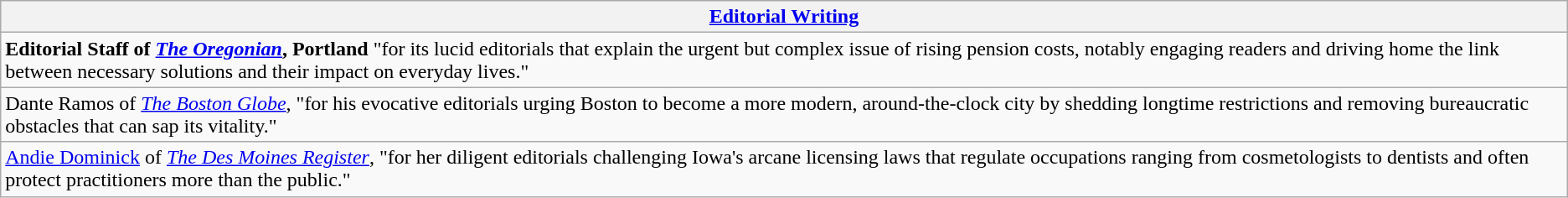<table class="wikitable" style="float:left; float:none;">
<tr>
<th><a href='#'>Editorial Writing</a></th>
</tr>
<tr>
<td><strong>Editorial Staff of <em><a href='#'>The Oregonian</a></em>, Portland</strong> "for its lucid editorials that explain the urgent but complex issue of rising pension costs, notably engaging readers and driving home the link between necessary solutions and their impact on everyday lives."</td>
</tr>
<tr>
<td>Dante Ramos of <em><a href='#'>The Boston Globe</a></em>, "for his evocative editorials urging Boston to become a more modern, around-the-clock city by shedding longtime restrictions and removing bureaucratic obstacles that can sap its vitality."</td>
</tr>
<tr>
<td><a href='#'>Andie Dominick</a> of <em><a href='#'>The Des Moines Register</a></em>, "for her diligent editorials challenging Iowa's arcane licensing laws that regulate occupations ranging from cosmetologists to dentists and often protect practitioners more than the public."</td>
</tr>
</table>
